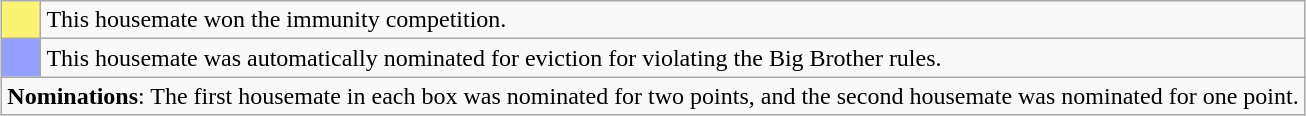<table class="wikitable" style="margin:1em auto; text-align:left; width:auto">
<tr>
<td style="background:#FBF373; width:3%"></td>
<td>This housemate won the immunity competition.</td>
</tr>
<tr>
<td style="background:#959FFD"></td>
<td>This housemate was automatically nominated for eviction for violating the Big Brother rules.</td>
</tr>
<tr>
<td colspan="2"><strong>Nominations</strong>: The first housemate in each box was nominated for two points, and the second housemate was nominated for one point.</td>
</tr>
</table>
